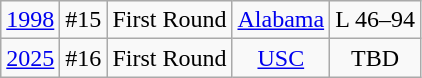<table class="wikitable">
<tr align="center">
<td><a href='#'>1998</a></td>
<td>#15</td>
<td>First Round</td>
<td><a href='#'>Alabama</a></td>
<td>L 46–94</td>
</tr>
<tr align="center">
<td><a href='#'>2025</a></td>
<td>#16</td>
<td>First Round</td>
<td><a href='#'>USC</a></td>
<td>TBD</td>
</tr>
</table>
